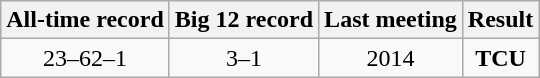<table class="wikitable">
<tr style="text-align:center;">
<th>All-time record</th>
<th>Big 12 record</th>
<th>Last meeting</th>
<th>Result</th>
</tr>
<tr style="text-align:center;">
<td>23–62–1</td>
<td>3–1</td>
<td>2014</td>
<td><strong>TCU<em></td>
</tr>
</table>
